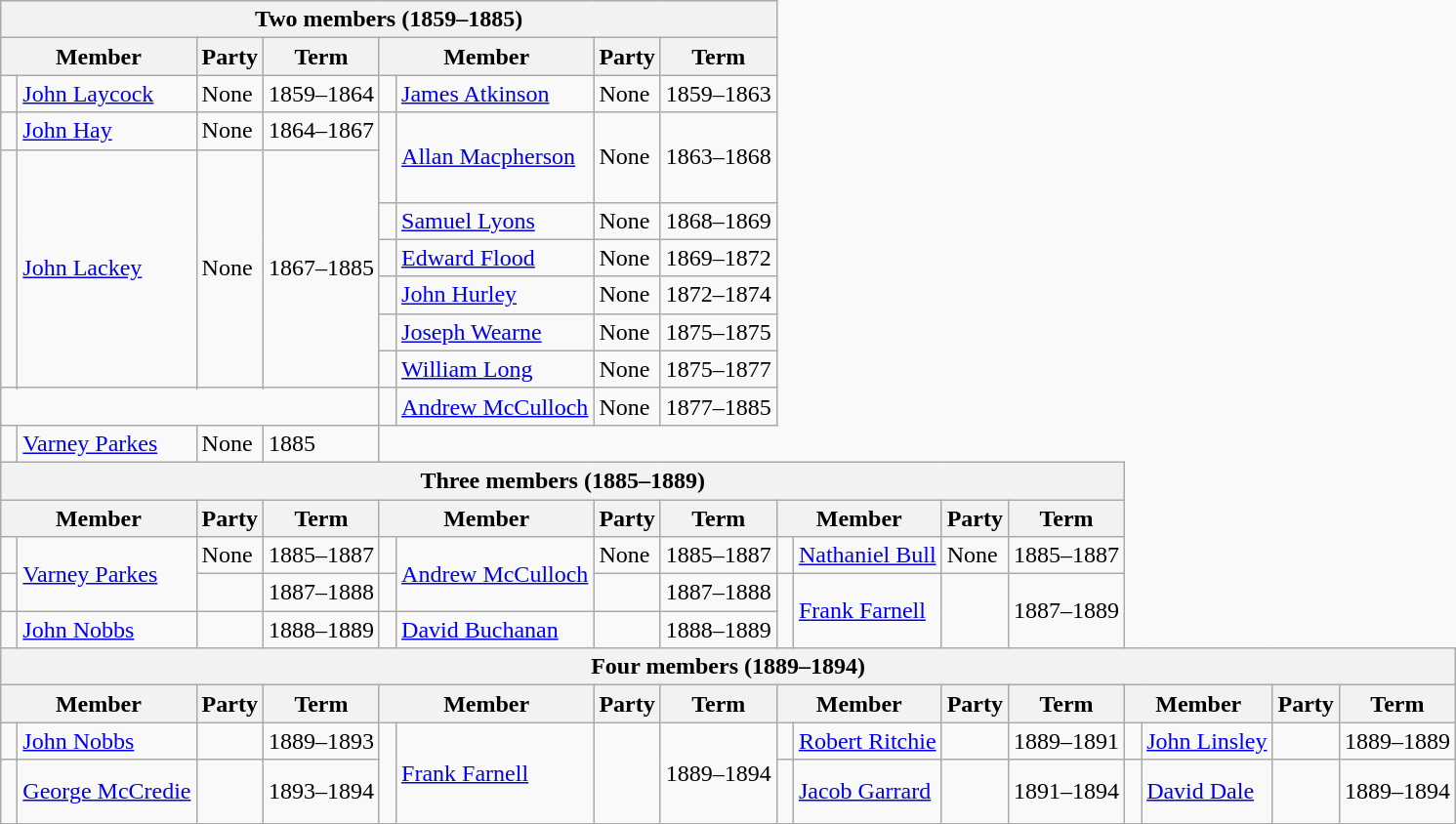<table class="wikitable" style='border-style: none none none solid;'>
<tr>
<th colspan="8">Two members (1859–1885)</th>
</tr>
<tr>
<th colspan="2">Member</th>
<th>Party</th>
<th>Term</th>
<th colspan="2">Member</th>
<th>Party</th>
<th>Term</th>
</tr>
<tr style="background: #f9f9f9">
<td rowspan="2" > </td>
<td rowspan="2"><a href='#'>John Laycock</a></td>
<td rowspan="2">None</td>
<td rowspan="2">1859–1864</td>
<td> </td>
<td><a href='#'>James Atkinson</a></td>
<td>None</td>
<td>1859–1863</td>
</tr>
<tr style="background: #f9f9f9">
<td rowspan="3" ><br><br> </td>
<td rowspan="3"><a href='#'>Allan Macpherson</a></td>
<td rowspan="3">None</td>
<td rowspan="3">1863–1868</td>
</tr>
<tr style="background: #f9f9f9">
<td> </td>
<td><a href='#'>John Hay</a></td>
<td>None</td>
<td>1864–1867</td>
</tr>
<tr style="background: #f9f9f9">
<td rowspan="7" > </td>
<td rowspan="7"><a href='#'>John Lackey</a></td>
<td rowspan="7">None</td>
<td rowspan="7">1867–1885</td>
</tr>
<tr style="background: #f9f9f9">
<td> </td>
<td><a href='#'>Samuel Lyons</a></td>
<td>None</td>
<td>1868–1869</td>
</tr>
<tr style="background: #f9f9f9">
<td> </td>
<td><a href='#'>Edward Flood</a></td>
<td>None</td>
<td>1869–1872</td>
</tr>
<tr style="background: #f9f9f9">
<td> </td>
<td><a href='#'>John Hurley</a></td>
<td>None</td>
<td>1872–1874</td>
</tr>
<tr style="background: #f9f9f9">
<td> </td>
<td><a href='#'>Joseph Wearne</a></td>
<td>None</td>
<td>1875–1875</td>
</tr>
<tr style="background: #f9f9f9">
<td> </td>
<td><a href='#'>William Long</a></td>
<td>None</td>
<td>1875–1877</td>
</tr>
<tr style="background: #f9f9f9">
<td rowspan="2" > </td>
<td rowspan="2"><a href='#'>Andrew McCulloch</a></td>
<td rowspan="2">None</td>
<td rowspan="2">1877–1885</td>
</tr>
<tr>
</tr>
<tr style="background: #f9f9f9">
<td> </td>
<td><a href='#'>Varney Parkes</a></td>
<td>None</td>
<td>1885</td>
</tr>
<tr>
<th colspan="12">Three members (1885–1889)</th>
</tr>
<tr>
<th colspan="2">Member</th>
<th>Party</th>
<th>Term</th>
<th colspan="2">Member</th>
<th>Party</th>
<th>Term</th>
<th colspan="2">Member</th>
<th>Party</th>
<th>Term</th>
</tr>
<tr style="background: #f9f9f9">
<td> </td>
<td rowspan="2"><a href='#'>Varney Parkes</a></td>
<td>None</td>
<td>1885–1887</td>
<td> </td>
<td rowspan="2"><a href='#'>Andrew McCulloch</a></td>
<td>None</td>
<td>1885–1887</td>
<td> </td>
<td><a href='#'>Nathaniel Bull</a></td>
<td>None</td>
<td>1885–1887</td>
</tr>
<tr style="background: #f9f9f9">
<td> </td>
<td></td>
<td>1887–1888</td>
<td> </td>
<td></td>
<td>1887–1888</td>
<td rowspan="2" > </td>
<td rowspan="2"><a href='#'>Frank Farnell</a></td>
<td rowspan="2"></td>
<td rowspan="2">1887–1889</td>
</tr>
<tr style="background: #f9f9f9">
<td> </td>
<td><a href='#'>John Nobbs</a></td>
<td></td>
<td>1888–1889</td>
<td> </td>
<td><a href='#'>David Buchanan</a></td>
<td></td>
<td>1888–1889</td>
</tr>
<tr>
<th colspan="16">Four members (1889–1894)</th>
</tr>
<tr>
<th colspan="2">Member</th>
<th>Party</th>
<th>Term</th>
<th colspan="2">Member</th>
<th>Party</th>
<th>Term</th>
<th colspan="2">Member</th>
<th>Party</th>
<th>Term</th>
<th colspan="2">Member</th>
<th>Party</th>
<th>Term</th>
</tr>
<tr style="background: #f9f9f9">
<td rowspan="3" > </td>
<td rowspan="3"><a href='#'>John Nobbs</a></td>
<td rowspan="3"></td>
<td rowspan="3">1889–1893</td>
<td rowspan="4" > </td>
<td rowspan="4"><a href='#'>Frank Farnell</a></td>
<td rowspan="4"></td>
<td rowspan="4">1889–1894</td>
<td rowspan="2" > </td>
<td rowspan="2"><a href='#'>Robert Ritchie</a></td>
<td rowspan="2"></td>
<td rowspan="2">1889–1891</td>
<td> </td>
<td><a href='#'>John Linsley</a></td>
<td></td>
<td>1889–1889</td>
</tr>
<tr style="background: #f9f9f9">
<td rowspan="3" > </td>
<td rowspan="3"><a href='#'>David Dale</a></td>
<td rowspan="3"></td>
<td rowspan="3">1889–1894</td>
</tr>
<tr style="background: #f9f9f9">
<td rowspan="2" ><br> </td>
<td rowspan="2"><a href='#'>Jacob Garrard</a></td>
<td rowspan="2"></td>
<td rowspan="2">1891–1894</td>
</tr>
<tr style="background: #f9f9f9">
<td> </td>
<td><a href='#'>George McCredie</a></td>
<td></td>
<td>1893–1894</td>
</tr>
</table>
